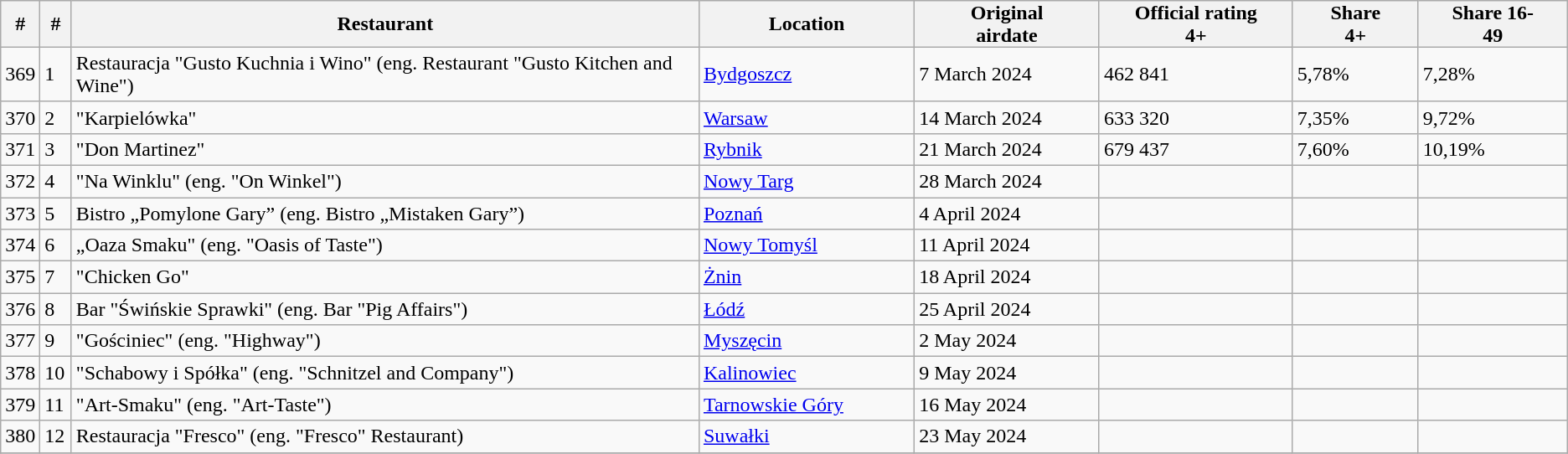<table class=wikitable>
<tr>
<th style="padding: 0px 8px">#</th>
<th style="padding: 0px 8px">#</th>
<th style="padding: 0px 35px">Restaurant</th>
<th style="padding: 0px 55px">Location</th>
<th style="padding: 0px 20px">Original airdate</th>
<th style="padding: 0px 20px">Official rating 4+</th>
<th style="padding: 0px 20px">Share 4+</th>
<th style="padding: 0px 20px">Share 16-49</th>
</tr>
<tr>
<td>369</td>
<td>1</td>
<td>Restauracja "Gusto Kuchnia i Wino" (eng. Restaurant "Gusto Kitchen and Wine") </td>
<td><a href='#'>Bydgoszcz</a></td>
<td>7 March 2024</td>
<td>462 841</td>
<td>5,78%</td>
<td>7,28%</td>
</tr>
<tr>
<td>370</td>
<td>2</td>
<td>"Karpielówka" </td>
<td><a href='#'>Warsaw</a></td>
<td>14 March 2024</td>
<td>633 320</td>
<td>7,35%</td>
<td>9,72%</td>
</tr>
<tr>
<td>371</td>
<td>3</td>
<td>"Don Martinez" </td>
<td><a href='#'>Rybnik</a></td>
<td>21 March 2024</td>
<td>679 437</td>
<td>7,60%</td>
<td>10,19%</td>
</tr>
<tr>
<td>372</td>
<td>4</td>
<td>"Na Winklu" (eng. "On Winkel") </td>
<td><a href='#'>Nowy Targ</a></td>
<td>28 March 2024</td>
<td></td>
<td></td>
<td></td>
</tr>
<tr>
<td>373</td>
<td>5</td>
<td>Bistro „Pomylone Gary” (eng. Bistro „Mistaken Gary”) </td>
<td><a href='#'>Poznań</a></td>
<td>4 April 2024</td>
<td></td>
<td></td>
<td></td>
</tr>
<tr>
<td>374</td>
<td>6</td>
<td>„Oaza Smaku" (eng. "Oasis of Taste") </td>
<td><a href='#'>Nowy Tomyśl</a></td>
<td>11 April 2024</td>
<td></td>
<td></td>
<td></td>
</tr>
<tr>
<td>375</td>
<td>7</td>
<td>"Chicken Go" </td>
<td><a href='#'>Żnin</a></td>
<td>18 April 2024</td>
<td></td>
<td></td>
<td></td>
</tr>
<tr>
<td>376</td>
<td>8</td>
<td>Bar "Świńskie Sprawki" (eng. Bar "Pig Affairs") </td>
<td><a href='#'>Łódź</a></td>
<td>25 April 2024</td>
<td></td>
<td></td>
<td></td>
</tr>
<tr>
<td>377</td>
<td>9</td>
<td>"Gościniec" (eng. "Highway") </td>
<td><a href='#'>Myszęcin</a></td>
<td>2 May 2024</td>
<td></td>
<td></td>
<td></td>
</tr>
<tr>
<td>378</td>
<td>10</td>
<td>"Schabowy i Spółka" (eng. "Schnitzel and Company") </td>
<td><a href='#'>Kalinowiec</a></td>
<td>9 May 2024</td>
<td></td>
<td></td>
<td></td>
</tr>
<tr>
<td>379</td>
<td>11</td>
<td>"Art-Smaku" (eng. "Art-Taste") </td>
<td><a href='#'>Tarnowskie Góry</a></td>
<td>16 May 2024</td>
<td></td>
<td></td>
<td></td>
</tr>
<tr>
<td>380</td>
<td>12</td>
<td>Restauracja "Fresco" (eng. "Fresco" Restaurant) </td>
<td><a href='#'>Suwałki</a></td>
<td>23 May 2024</td>
<td></td>
<td></td>
<td></td>
</tr>
<tr>
</tr>
</table>
